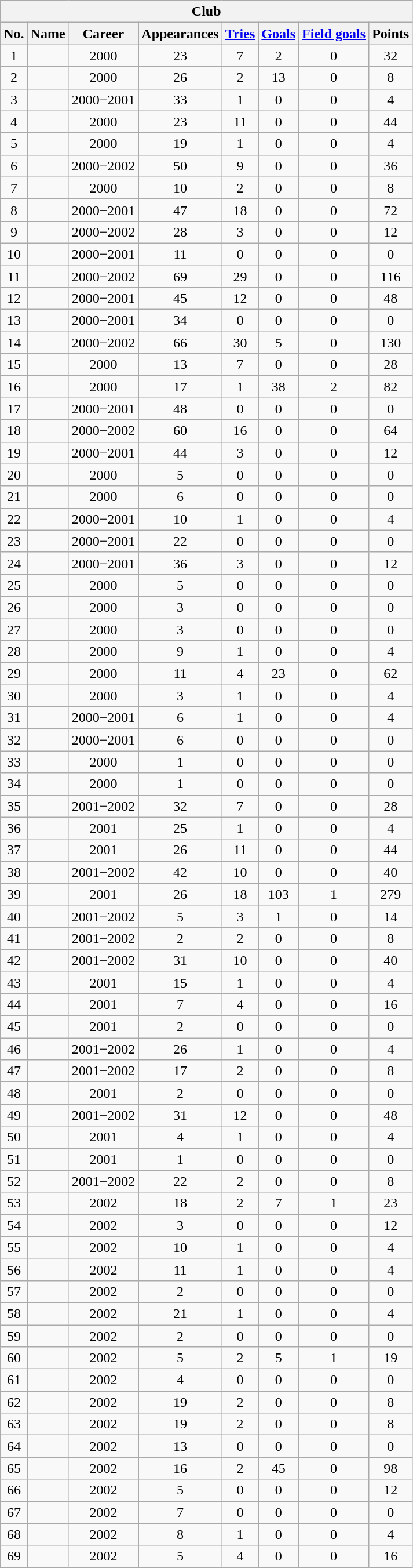<table class="wikitable sortable" style="text-align: center;">
<tr>
<th colspan=8>Club</th>
</tr>
<tr>
<th>No.</th>
<th>Name</th>
<th>Career</th>
<th>Appearances</th>
<th><a href='#'>Tries</a></th>
<th><a href='#'>Goals</a></th>
<th><a href='#'>Field goals</a></th>
<th>Points</th>
</tr>
<tr>
<td>1</td>
<td style="text-align:left;"></td>
<td>2000</td>
<td>23</td>
<td>7</td>
<td>2</td>
<td>0</td>
<td>32</td>
</tr>
<tr>
<td>2</td>
<td style="text-align:left;"></td>
<td>2000</td>
<td>26</td>
<td>2</td>
<td>13</td>
<td>0</td>
<td>8</td>
</tr>
<tr>
<td>3</td>
<td style="text-align:left;"></td>
<td>2000−2001</td>
<td>33</td>
<td>1</td>
<td>0</td>
<td>0</td>
<td>4</td>
</tr>
<tr>
<td>4</td>
<td style="text-align:left;"></td>
<td>2000</td>
<td>23</td>
<td>11</td>
<td>0</td>
<td>0</td>
<td>44</td>
</tr>
<tr>
<td>5</td>
<td style="text-align:left;"></td>
<td>2000</td>
<td>19</td>
<td>1</td>
<td>0</td>
<td>0</td>
<td>4</td>
</tr>
<tr>
<td>6</td>
<td style="text-align:left;"></td>
<td>2000−2002</td>
<td>50</td>
<td>9</td>
<td>0</td>
<td>0</td>
<td>36</td>
</tr>
<tr>
<td>7</td>
<td style="text-align:left;"></td>
<td>2000</td>
<td>10</td>
<td>2</td>
<td>0</td>
<td>0</td>
<td>8</td>
</tr>
<tr>
<td>8</td>
<td style="text-align:left;"></td>
<td>2000−2001</td>
<td>47</td>
<td>18</td>
<td>0</td>
<td>0</td>
<td>72</td>
</tr>
<tr>
<td>9</td>
<td style="text-align:left;"></td>
<td>2000−2002</td>
<td>28</td>
<td>3</td>
<td>0</td>
<td>0</td>
<td>12</td>
</tr>
<tr>
<td>10</td>
<td style="text-align:left;"></td>
<td>2000−2001</td>
<td>11</td>
<td>0</td>
<td>0</td>
<td>0</td>
<td>0</td>
</tr>
<tr>
<td>11</td>
<td style="text-align:left;"></td>
<td>2000−2002</td>
<td>69</td>
<td>29</td>
<td>0</td>
<td>0</td>
<td>116</td>
</tr>
<tr>
<td>12</td>
<td style="text-align:left;"></td>
<td>2000−2001</td>
<td>45</td>
<td>12</td>
<td>0</td>
<td>0</td>
<td>48</td>
</tr>
<tr>
<td>13</td>
<td style="text-align:left;"></td>
<td>2000−2001</td>
<td>34</td>
<td>0</td>
<td>0</td>
<td>0</td>
<td>0</td>
</tr>
<tr>
<td>14</td>
<td style="text-align:left;"></td>
<td>2000−2002</td>
<td>66</td>
<td>30</td>
<td>5</td>
<td>0</td>
<td>130</td>
</tr>
<tr>
<td>15</td>
<td style="text-align:left;"></td>
<td>2000</td>
<td>13</td>
<td>7</td>
<td>0</td>
<td>0</td>
<td>28</td>
</tr>
<tr>
<td>16</td>
<td style="text-align:left;"></td>
<td>2000</td>
<td>17</td>
<td>1</td>
<td>38</td>
<td>2</td>
<td>82</td>
</tr>
<tr>
<td>17</td>
<td style="text-align:left;"></td>
<td>2000−2001</td>
<td>48</td>
<td>0</td>
<td>0</td>
<td>0</td>
<td>0</td>
</tr>
<tr>
<td>18</td>
<td style="text-align:left;"></td>
<td>2000−2002</td>
<td>60</td>
<td>16</td>
<td>0</td>
<td>0</td>
<td>64</td>
</tr>
<tr>
<td>19</td>
<td style="text-align:left;"></td>
<td>2000−2001</td>
<td>44</td>
<td>3</td>
<td>0</td>
<td>0</td>
<td>12</td>
</tr>
<tr>
<td>20</td>
<td style="text-align:left;"></td>
<td>2000</td>
<td>5</td>
<td>0</td>
<td>0</td>
<td>0</td>
<td>0</td>
</tr>
<tr>
<td>21</td>
<td style="text-align:left;"></td>
<td>2000</td>
<td>6</td>
<td>0</td>
<td>0</td>
<td>0</td>
<td>0</td>
</tr>
<tr>
<td>22</td>
<td style="text-align:left;"></td>
<td>2000−2001</td>
<td>10</td>
<td>1</td>
<td>0</td>
<td>0</td>
<td>4</td>
</tr>
<tr>
<td>23</td>
<td style="text-align:left;"></td>
<td>2000−2001</td>
<td>22</td>
<td>0</td>
<td>0</td>
<td>0</td>
<td>0</td>
</tr>
<tr>
<td>24</td>
<td style="text-align:left;"></td>
<td>2000−2001</td>
<td>36</td>
<td>3</td>
<td>0</td>
<td>0</td>
<td>12</td>
</tr>
<tr>
<td>25</td>
<td style="text-align:left;"></td>
<td>2000</td>
<td>5</td>
<td>0</td>
<td>0</td>
<td>0</td>
<td>0</td>
</tr>
<tr>
<td>26</td>
<td style="text-align:left;"></td>
<td>2000</td>
<td>3</td>
<td>0</td>
<td>0</td>
<td>0</td>
<td>0</td>
</tr>
<tr>
<td>27</td>
<td style="text-align:left;"></td>
<td>2000</td>
<td>3</td>
<td>0</td>
<td>0</td>
<td>0</td>
<td>0</td>
</tr>
<tr>
<td>28</td>
<td style="text-align:left;"></td>
<td>2000</td>
<td>9</td>
<td>1</td>
<td>0</td>
<td>0</td>
<td>4</td>
</tr>
<tr>
<td>29</td>
<td style="text-align:left;"></td>
<td>2000</td>
<td>11</td>
<td>4</td>
<td>23</td>
<td>0</td>
<td>62</td>
</tr>
<tr>
<td>30</td>
<td style="text-align:left;"></td>
<td>2000</td>
<td>3</td>
<td>1</td>
<td>0</td>
<td>0</td>
<td>4</td>
</tr>
<tr>
<td>31</td>
<td style="text-align:left;"></td>
<td>2000−2001</td>
<td>6</td>
<td>1</td>
<td>0</td>
<td>0</td>
<td>4</td>
</tr>
<tr>
<td>32</td>
<td style="text-align:left;"></td>
<td>2000−2001</td>
<td>6</td>
<td>0</td>
<td>0</td>
<td>0</td>
<td>0</td>
</tr>
<tr>
<td>33</td>
<td style="text-align:left;"></td>
<td>2000</td>
<td>1</td>
<td>0</td>
<td>0</td>
<td>0</td>
<td>0</td>
</tr>
<tr>
<td>34</td>
<td style="text-align:left;"></td>
<td>2000</td>
<td>1</td>
<td>0</td>
<td>0</td>
<td>0</td>
<td>0</td>
</tr>
<tr>
<td>35</td>
<td style="text-align:left;"></td>
<td>2001−2002</td>
<td>32</td>
<td>7</td>
<td>0</td>
<td>0</td>
<td>28</td>
</tr>
<tr>
<td>36</td>
<td style="text-align:left;"></td>
<td>2001</td>
<td>25</td>
<td>1</td>
<td>0</td>
<td>0</td>
<td>4</td>
</tr>
<tr>
<td>37</td>
<td style="text-align:left;"></td>
<td>2001</td>
<td>26</td>
<td>11</td>
<td>0</td>
<td>0</td>
<td>44</td>
</tr>
<tr>
<td>38</td>
<td style="text-align:left;"></td>
<td>2001−2002</td>
<td>42</td>
<td>10</td>
<td>0</td>
<td>0</td>
<td>40</td>
</tr>
<tr>
<td>39</td>
<td style="text-align:left;"></td>
<td>2001</td>
<td>26</td>
<td>18</td>
<td>103</td>
<td>1</td>
<td>279</td>
</tr>
<tr>
<td>40</td>
<td style="text-align:left;"></td>
<td>2001−2002</td>
<td>5</td>
<td>3</td>
<td>1</td>
<td>0</td>
<td>14</td>
</tr>
<tr>
<td>41</td>
<td style="text-align:left;"></td>
<td>2001−2002</td>
<td>2</td>
<td>2</td>
<td>0</td>
<td>0</td>
<td>8</td>
</tr>
<tr>
<td>42</td>
<td style="text-align:left;"></td>
<td>2001−2002</td>
<td>31</td>
<td>10</td>
<td>0</td>
<td>0</td>
<td>40</td>
</tr>
<tr>
<td>43</td>
<td style="text-align:left;"></td>
<td>2001</td>
<td>15</td>
<td>1</td>
<td>0</td>
<td>0</td>
<td>4</td>
</tr>
<tr>
<td>44</td>
<td style="text-align:left;"></td>
<td>2001</td>
<td>7</td>
<td>4</td>
<td>0</td>
<td>0</td>
<td>16</td>
</tr>
<tr>
<td>45</td>
<td style="text-align:left;"></td>
<td>2001</td>
<td>2</td>
<td>0</td>
<td>0</td>
<td>0</td>
<td>0</td>
</tr>
<tr>
<td>46</td>
<td style="text-align:left;"></td>
<td>2001−2002</td>
<td>26</td>
<td>1</td>
<td>0</td>
<td>0</td>
<td>4</td>
</tr>
<tr>
<td>47</td>
<td style="text-align:left;"></td>
<td>2001−2002</td>
<td>17</td>
<td>2</td>
<td>0</td>
<td>0</td>
<td>8</td>
</tr>
<tr>
<td>48</td>
<td style="text-align:left;"></td>
<td>2001</td>
<td>2</td>
<td>0</td>
<td>0</td>
<td>0</td>
<td>0</td>
</tr>
<tr>
<td>49</td>
<td style="text-align:left;"></td>
<td>2001−2002</td>
<td>31</td>
<td>12</td>
<td>0</td>
<td>0</td>
<td>48</td>
</tr>
<tr>
<td>50</td>
<td style="text-align:left;"></td>
<td>2001</td>
<td>4</td>
<td>1</td>
<td>0</td>
<td>0</td>
<td>4</td>
</tr>
<tr>
<td>51</td>
<td style="text-align:left;"></td>
<td>2001</td>
<td>1</td>
<td>0</td>
<td>0</td>
<td>0</td>
<td>0</td>
</tr>
<tr>
<td>52</td>
<td style="text-align:left;"></td>
<td>2001−2002</td>
<td>22</td>
<td>2</td>
<td>0</td>
<td>0</td>
<td>8</td>
</tr>
<tr>
<td>53</td>
<td style="text-align:left;"></td>
<td>2002</td>
<td>18</td>
<td>2</td>
<td>7</td>
<td>1</td>
<td>23</td>
</tr>
<tr>
<td>54</td>
<td style="text-align:left;"></td>
<td>2002</td>
<td>3</td>
<td>0</td>
<td>0</td>
<td>0</td>
<td>12</td>
</tr>
<tr>
<td>55</td>
<td style="text-align:left;"></td>
<td>2002</td>
<td>10</td>
<td>1</td>
<td>0</td>
<td>0</td>
<td>4</td>
</tr>
<tr>
<td>56</td>
<td style="text-align:left;"></td>
<td>2002</td>
<td>11</td>
<td>1</td>
<td>0</td>
<td>0</td>
<td>4</td>
</tr>
<tr>
<td>57</td>
<td style="text-align:left;"></td>
<td>2002</td>
<td>2</td>
<td>0</td>
<td>0</td>
<td>0</td>
<td>0</td>
</tr>
<tr>
<td>58</td>
<td style="text-align:left;"></td>
<td>2002</td>
<td>21</td>
<td>1</td>
<td>0</td>
<td>0</td>
<td>4</td>
</tr>
<tr>
<td>59</td>
<td style="text-align:left;"></td>
<td>2002</td>
<td>2</td>
<td>0</td>
<td>0</td>
<td>0</td>
<td>0</td>
</tr>
<tr>
<td>60</td>
<td style="text-align:left;"></td>
<td>2002</td>
<td>5</td>
<td>2</td>
<td>5</td>
<td>1</td>
<td>19</td>
</tr>
<tr>
<td>61</td>
<td style="text-align:left;"></td>
<td>2002</td>
<td>4</td>
<td>0</td>
<td>0</td>
<td>0</td>
<td>0</td>
</tr>
<tr>
<td>62</td>
<td style="text-align:left;"></td>
<td>2002</td>
<td>19</td>
<td>2</td>
<td>0</td>
<td>0</td>
<td>8</td>
</tr>
<tr>
<td>63</td>
<td style="text-align:left;"></td>
<td>2002</td>
<td>19</td>
<td>2</td>
<td>0</td>
<td>0</td>
<td>8</td>
</tr>
<tr>
<td>64</td>
<td style="text-align:left;"></td>
<td>2002</td>
<td>13</td>
<td>0</td>
<td>0</td>
<td>0</td>
<td>0</td>
</tr>
<tr>
<td>65</td>
<td style="text-align:left;"></td>
<td>2002</td>
<td>16</td>
<td>2</td>
<td>45</td>
<td>0</td>
<td>98</td>
</tr>
<tr>
<td>66</td>
<td style="text-align:left;"></td>
<td>2002</td>
<td>5</td>
<td>0</td>
<td>0</td>
<td>0</td>
<td>12</td>
</tr>
<tr>
<td>67</td>
<td style="text-align:left;"></td>
<td>2002</td>
<td>7</td>
<td>0</td>
<td>0</td>
<td>0</td>
<td>0</td>
</tr>
<tr>
<td>68</td>
<td style="text-align:left;"></td>
<td>2002</td>
<td>8</td>
<td>1</td>
<td>0</td>
<td>0</td>
<td>4</td>
</tr>
<tr>
<td>69</td>
<td style="text-align:left;"></td>
<td>2002</td>
<td>5</td>
<td>4</td>
<td>0</td>
<td>0</td>
<td>16</td>
</tr>
</table>
